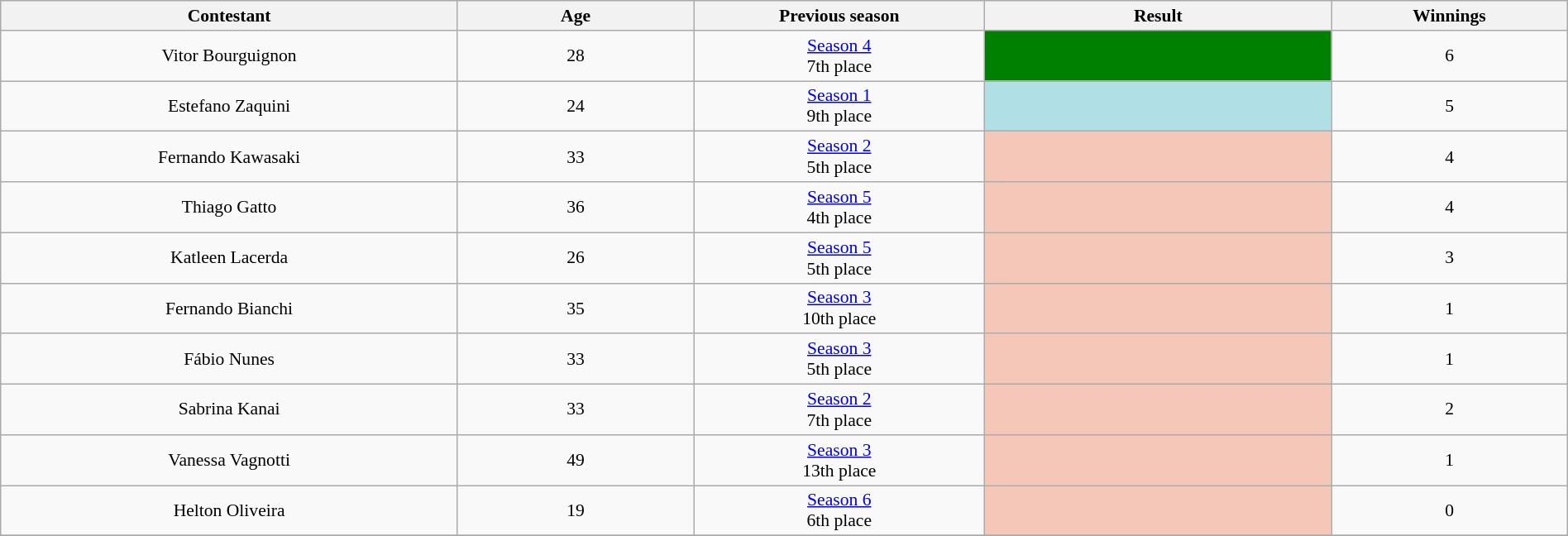<table class="wikitable sortable" style="margin:1em auto; text-align:center; font-size:90%; width:100%;">
<tr>
<th width="200px">Contestant</th>
<th width="100px">Age</th>
<th width="125px">Previous season</th>
<th width="150px">Result</th>
<th width="100px">Winnings</th>
</tr>
<tr>
<td>Vitor Bourguignon</td>
<td>28</td>
<td><a href='#'>Season 4</a><br>7th place</td>
<td bgcolor=008000></td>
<td>6</td>
</tr>
<tr>
<td>Estefano Zaquini</td>
<td>24</td>
<td><a href='#'>Season 1</a><br>9th place</td>
<td bgcolor=B0E0E6></td>
<td>5</td>
</tr>
<tr>
<td>Fernando Kawasaki</td>
<td>33</td>
<td><a href='#'>Season 2</a><br>5th place</td>
<td bgcolor=F4C7B8></td>
<td>4</td>
</tr>
<tr>
<td>Thiago Gatto</td>
<td>36</td>
<td><a href='#'>Season 5</a><br>4th place</td>
<td bgcolor=F4C7B8></td>
<td>4</td>
</tr>
<tr>
<td>Katleen Lacerda</td>
<td>26</td>
<td><a href='#'>Season 5</a><br>5th place</td>
<td bgcolor=F4C7B8></td>
<td>3</td>
</tr>
<tr>
<td>Fernando Bianchi</td>
<td>35</td>
<td><a href='#'>Season 3</a><br>10th place</td>
<td bgcolor=F4C7B8></td>
<td>1</td>
</tr>
<tr>
<td>Fábio Nunes</td>
<td>33</td>
<td><a href='#'>Season 3</a><br>5th place</td>
<td bgcolor=F4C7B8></td>
<td>1</td>
</tr>
<tr>
<td>Sabrina Kanai</td>
<td>33</td>
<td><a href='#'>Season 2</a><br>7th place</td>
<td bgcolor=F4C7B8></td>
<td>2</td>
</tr>
<tr>
<td>Vanessa Vagnotti</td>
<td>49</td>
<td><a href='#'>Season 3</a><br>13th place</td>
<td bgcolor=F4C7B8></td>
<td>1</td>
</tr>
<tr>
<td>Helton Oliveira</td>
<td>19</td>
<td><a href='#'>Season 6</a><br>6th place</td>
<td bgcolor=F4C7B8></td>
<td>0</td>
</tr>
<tr>
</tr>
</table>
